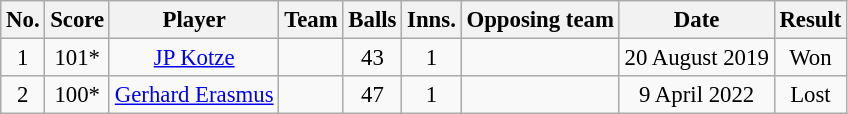<table class="wikitable sortable" style="font-size:95%">
<tr>
<th>No.</th>
<th>Score</th>
<th>Player</th>
<th>Team</th>
<th>Balls</th>
<th>Inns.</th>
<th>Opposing team</th>
<th>Date</th>
<th>Result</th>
</tr>
<tr align="center">
<td>1</td>
<td>101*</td>
<td><a href='#'>JP Kotze</a></td>
<td></td>
<td>43</td>
<td>1</td>
<td></td>
<td>20 August 2019</td>
<td>Won</td>
</tr>
<tr align="center">
<td>2</td>
<td>100*</td>
<td><a href='#'>Gerhard Erasmus</a></td>
<td></td>
<td>47</td>
<td>1</td>
<td></td>
<td>9 April 2022</td>
<td>Lost</td>
</tr>
</table>
